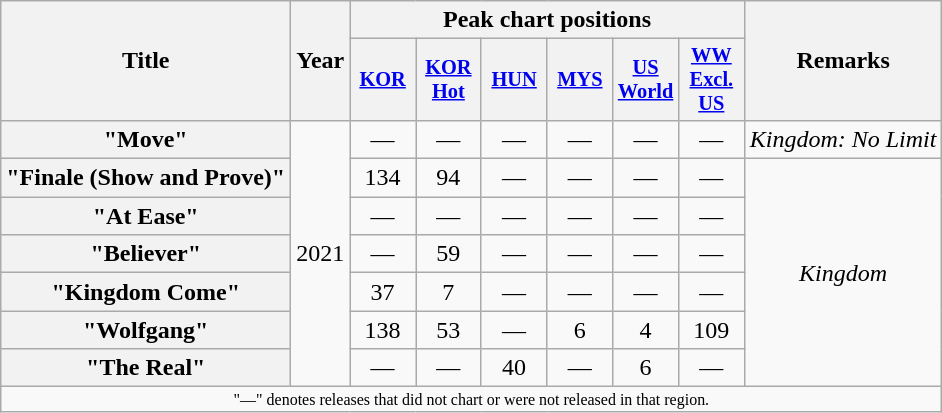<table class="wikitable plainrowheaders" style="text-align:center;">
<tr>
<th scope="col" rowspan="2">Title</th>
<th scope="col" rowspan="2">Year</th>
<th scope="col" colspan="6">Peak chart positions</th>
<th scope="col" rowspan="2">Remarks</th>
</tr>
<tr>
<th scope="col" style="width:2.75em;font-size:85%;"><a href='#'>KOR</a><br></th>
<th scope="col" style="width:2.75em;font-size:85%;"><a href='#'>KOR<br>Hot</a><br></th>
<th scope="col" style="width:2.75em;font-size:85%;"><a href='#'>HUN</a><br></th>
<th scope="col" style="width:2.75em;font-size:85%;"><a href='#'>MYS</a><br></th>
<th scope="col" style="width:2.75em;font-size:85%;"><a href='#'>US<br>World</a><br></th>
<th scope="col" style="width:2.75em;font-size:85%;"><a href='#'>WW<br>Excl.<br>US</a><br></th>
</tr>
<tr>
<th scope="row">"Move"</th>
<td rowspan="7">2021</td>
<td>—</td>
<td>—</td>
<td>—</td>
<td>—</td>
<td>—</td>
<td>—</td>
<td><em>Kingdom: No Limit</em></td>
</tr>
<tr>
<th scope="row">"Finale (Show and Prove)"</th>
<td>134</td>
<td>94</td>
<td>—</td>
<td>—</td>
<td>—</td>
<td>—</td>
<td rowspan="6"><em>Kingdom <Finale: Who Is the King?></em></td>
</tr>
<tr>
<th scope="row">"At Ease"</th>
<td>—</td>
<td>—</td>
<td>—</td>
<td>—</td>
<td>—</td>
<td>—</td>
</tr>
<tr>
<th scope="row">"Believer"</th>
<td>—</td>
<td>59</td>
<td>—</td>
<td>—</td>
<td>—</td>
<td>—</td>
</tr>
<tr>
<th scope="row">"Kingdom Come"</th>
<td>37</td>
<td>7</td>
<td>—</td>
<td>—</td>
<td>—</td>
<td>—</td>
</tr>
<tr>
<th scope="row">"Wolfgang"</th>
<td>138</td>
<td>53</td>
<td>—</td>
<td>6</td>
<td>4</td>
<td>109</td>
</tr>
<tr>
<th scope="row">"The Real"</th>
<td>—</td>
<td>—</td>
<td>40</td>
<td>—</td>
<td>6</td>
<td>—</td>
</tr>
<tr>
<td colspan="9" style="font-size:8pt">"—" denotes releases that did not chart or were not released in that region.</td>
</tr>
</table>
